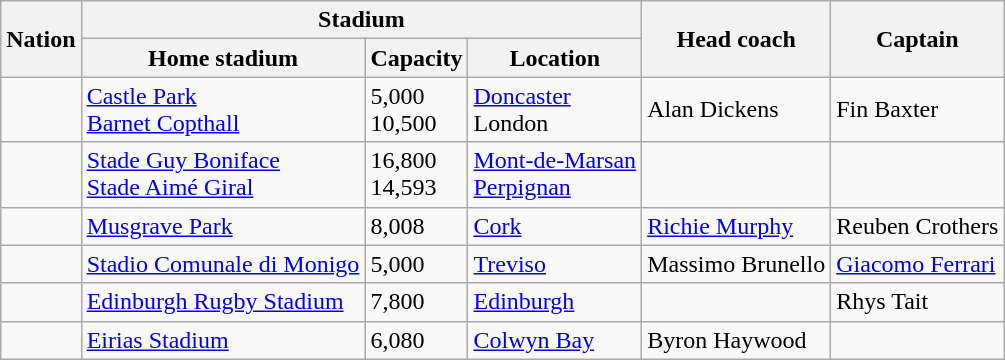<table class="wikitable">
<tr>
<th rowspan="2">Nation</th>
<th colspan="3">Stadium</th>
<th rowspan="2">Head coach</th>
<th rowspan="2">Captain</th>
</tr>
<tr>
<th>Home stadium</th>
<th>Capacity</th>
<th>Location</th>
</tr>
<tr>
<td></td>
<td><a href='#'>Castle Park</a><br><a href='#'>Barnet Copthall</a></td>
<td>5,000<br>10,500</td>
<td><a href='#'>Doncaster</a><br>London</td>
<td>Alan Dickens</td>
<td>Fin Baxter</td>
</tr>
<tr>
<td></td>
<td><a href='#'>Stade Guy Boniface</a><br><a href='#'>Stade Aimé Giral</a></td>
<td>16,800<br>14,593</td>
<td><a href='#'>Mont-de-Marsan</a><br><a href='#'>Perpignan</a></td>
<td></td>
<td></td>
</tr>
<tr>
<td></td>
<td><a href='#'>Musgrave Park</a></td>
<td>8,008</td>
<td><a href='#'>Cork</a></td>
<td><a href='#'>Richie Murphy</a></td>
<td>Reuben Crothers</td>
</tr>
<tr>
<td></td>
<td><a href='#'>Stadio Comunale di Monigo</a></td>
<td>5,000</td>
<td><a href='#'>Treviso</a></td>
<td>Massimo Brunello</td>
<td><a href='#'>Giacomo Ferrari</a></td>
</tr>
<tr>
<td></td>
<td><a href='#'>Edinburgh Rugby Stadium</a></td>
<td>7,800</td>
<td><a href='#'>Edinburgh</a></td>
<td></td>
<td>Rhys Tait</td>
</tr>
<tr>
<td></td>
<td><a href='#'>Eirias Stadium</a></td>
<td>6,080</td>
<td><a href='#'>Colwyn Bay</a></td>
<td>Byron Haywood</td>
<td></td>
</tr>
</table>
